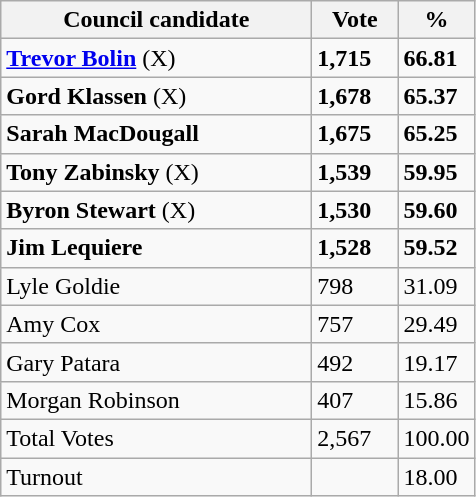<table class="wikitable">
<tr>
<th width="200px">Council candidate</th>
<th width="50px">Vote</th>
<th width="30px">%</th>
</tr>
<tr>
<td><strong><a href='#'>Trevor Bolin</a></strong> (X) </td>
<td><strong>1,715</strong></td>
<td><strong>66.81</strong></td>
</tr>
<tr>
<td><strong>Gord Klassen</strong> (X) </td>
<td><strong>1,678</strong></td>
<td><strong>65.37</strong></td>
</tr>
<tr>
<td><strong>Sarah MacDougall</strong> </td>
<td><strong>1,675</strong></td>
<td><strong>65.25</strong></td>
</tr>
<tr>
<td><strong>Tony Zabinsky</strong> (X) </td>
<td><strong>1,539</strong></td>
<td><strong>59.95</strong></td>
</tr>
<tr>
<td><strong>Byron Stewart</strong> (X) </td>
<td><strong>1,530</strong></td>
<td><strong>59.60</strong></td>
</tr>
<tr>
<td><strong>Jim Lequiere</strong> </td>
<td><strong>1,528</strong></td>
<td><strong>59.52</strong></td>
</tr>
<tr>
<td>Lyle Goldie</td>
<td>798</td>
<td>31.09</td>
</tr>
<tr>
<td>Amy Cox</td>
<td>757</td>
<td>29.49</td>
</tr>
<tr>
<td>Gary Patara</td>
<td>492</td>
<td>19.17</td>
</tr>
<tr>
<td>Morgan Robinson</td>
<td>407</td>
<td>15.86</td>
</tr>
<tr>
<td>Total Votes</td>
<td>2,567</td>
<td>100.00</td>
</tr>
<tr>
<td>Turnout</td>
<td></td>
<td>18.00</td>
</tr>
</table>
